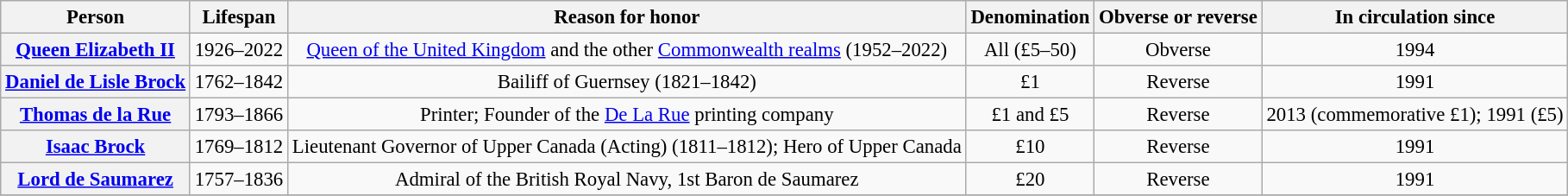<table class="wikitable" style="font-size: 95%; text-align:center;">
<tr>
<th>Person</th>
<th>Lifespan</th>
<th>Reason for honor</th>
<th>Denomination</th>
<th>Obverse or reverse</th>
<th>In circulation since</th>
</tr>
<tr>
<th><a href='#'>Queen Elizabeth II</a></th>
<td>1926–2022</td>
<td><a href='#'>Queen of the United Kingdom</a> and the other <a href='#'>Commonwealth realms</a> (1952–2022)</td>
<td>All (£5–50)</td>
<td>Obverse</td>
<td>1994</td>
</tr>
<tr>
<th><a href='#'>Daniel de Lisle Brock</a></th>
<td>1762–1842</td>
<td>Bailiff of Guernsey (1821–1842)</td>
<td>£1</td>
<td>Reverse</td>
<td>1991</td>
</tr>
<tr>
<th><a href='#'>Thomas de la Rue</a></th>
<td>1793–1866</td>
<td>Printer; Founder of the <a href='#'>De La Rue</a> printing company</td>
<td>£1 and £5</td>
<td>Reverse</td>
<td>2013 (commemorative £1); 1991 (£5)</td>
</tr>
<tr>
<th><a href='#'>Isaac Brock</a></th>
<td>1769–1812</td>
<td>Lieutenant Governor of Upper Canada (Acting) (1811–1812); Hero of Upper Canada</td>
<td>£10</td>
<td>Reverse</td>
<td>1991</td>
</tr>
<tr>
<th><a href='#'>Lord de Saumarez</a></th>
<td>1757–1836</td>
<td>Admiral of the British Royal Navy, 1st Baron de Saumarez</td>
<td>£20</td>
<td>Reverse</td>
<td>1991</td>
</tr>
<tr>
</tr>
</table>
